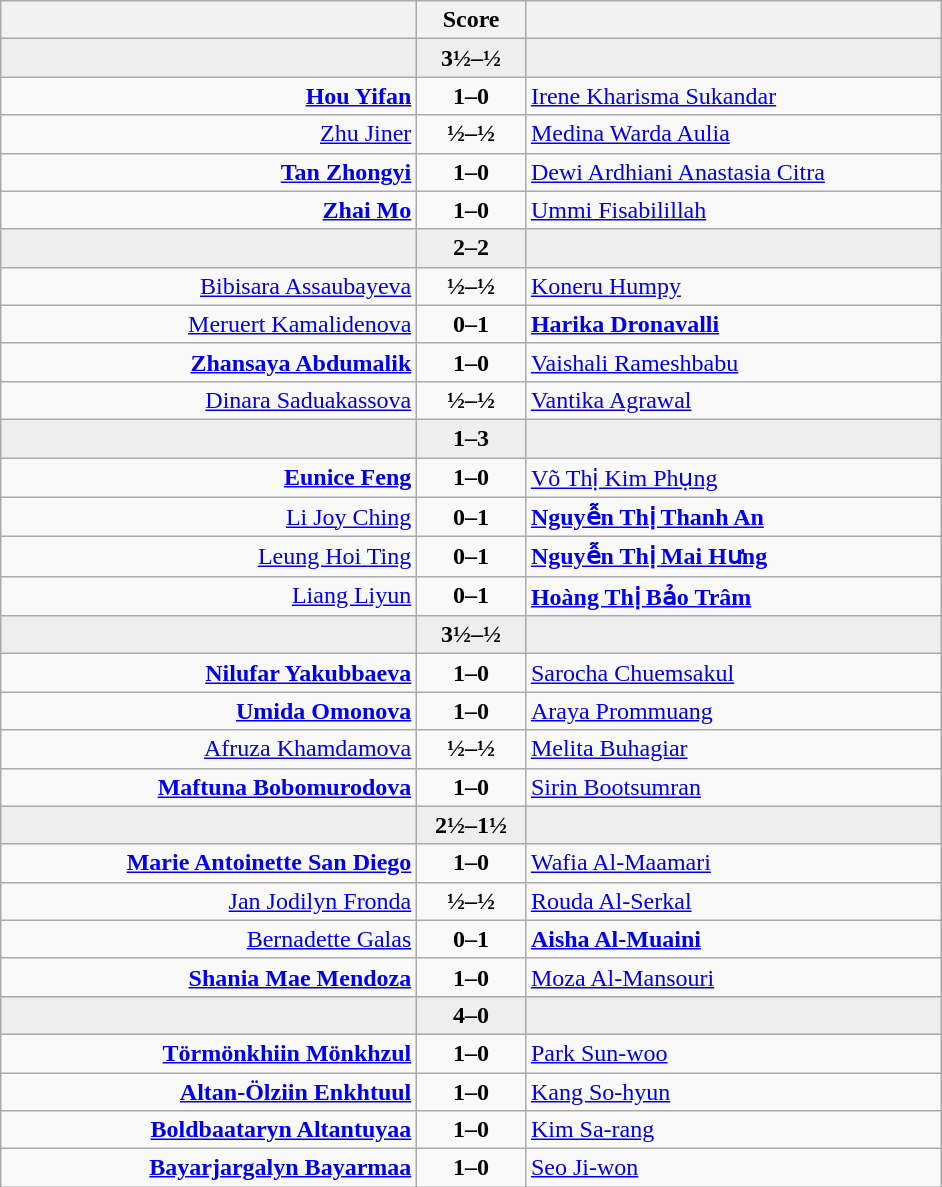<table class="wikitable" style="text-align: center;">
<tr>
<th align="right" width="270"></th>
<th width="65">Score</th>
<th align="left" width="270"></th>
</tr>
<tr style="background:#eeeeee;">
<td align=right><strong></strong></td>
<td align=center><strong>3½–½</strong></td>
<td align=left></td>
</tr>
<tr>
<td align=right><strong><a href='#'>Hou Yifan</a></strong></td>
<td align=center><strong>1–0</strong></td>
<td align=left><a href='#'>Irene Kharisma Sukandar</a></td>
</tr>
<tr>
<td align=right><a href='#'>Zhu Jiner</a></td>
<td align=center><strong>½–½</strong></td>
<td align=left><a href='#'>Medina Warda Aulia</a></td>
</tr>
<tr>
<td align=right><strong><a href='#'>Tan Zhongyi</a></strong></td>
<td align=center><strong>1–0</strong></td>
<td align=left><a href='#'>Dewi Ardhiani Anastasia Citra</a></td>
</tr>
<tr>
<td align=right><strong><a href='#'>Zhai Mo</a></strong></td>
<td align=center><strong>1–0</strong></td>
<td align=left><a href='#'>Ummi Fisabilillah</a></td>
</tr>
<tr style="background:#eeeeee;">
<td align=right></td>
<td align=center><strong>2–2</strong></td>
<td align=left></td>
</tr>
<tr>
<td align=right><a href='#'>Bibisara Assaubayeva</a></td>
<td align=center><strong>½–½</strong></td>
<td align=left><a href='#'>Koneru Humpy</a></td>
</tr>
<tr>
<td align=right><a href='#'>Meruert Kamalidenova</a></td>
<td align=center><strong>0–1</strong></td>
<td align=left><strong><a href='#'>Harika Dronavalli</a></strong></td>
</tr>
<tr>
<td align=right><strong><a href='#'>Zhansaya Abdumalik</a></strong></td>
<td align=center><strong>1–0</strong></td>
<td align=left><a href='#'>Vaishali Rameshbabu</a></td>
</tr>
<tr>
<td align=right><a href='#'>Dinara Saduakassova</a></td>
<td align=center><strong>½–½</strong></td>
<td align=left><a href='#'>Vantika Agrawal</a></td>
</tr>
<tr style="background:#eeeeee;">
<td align=right></td>
<td align=center><strong>1–3</strong></td>
<td align=left><strong></strong></td>
</tr>
<tr>
<td align=right><strong><a href='#'>Eunice Feng</a></strong></td>
<td align=center><strong>1–0</strong></td>
<td align=left><a href='#'>Võ Thị Kim Phụng</a></td>
</tr>
<tr>
<td align=right><a href='#'>Li Joy Ching</a></td>
<td align=center><strong>0–1</strong></td>
<td align=left><strong><a href='#'>Nguyễn Thị Thanh An</a></strong></td>
</tr>
<tr>
<td align=right><a href='#'>Leung Hoi Ting</a></td>
<td align=center><strong>0–1</strong></td>
<td align=left><strong><a href='#'>Nguyễn Thị Mai Hưng</a></strong></td>
</tr>
<tr>
<td align=right><a href='#'>Liang Liyun</a></td>
<td align=center><strong>0–1</strong></td>
<td align=left><strong><a href='#'>Hoàng Thị Bảo Trâm</a></strong></td>
</tr>
<tr style="background:#eeeeee;">
<td align=right><strong></strong></td>
<td align=center><strong>3½–½</strong></td>
<td align=left></td>
</tr>
<tr>
<td align=right><strong><a href='#'>Nilufar Yakubbaeva</a></strong></td>
<td align=center><strong>1–0</strong></td>
<td align=left><a href='#'>Sarocha Chuemsakul</a></td>
</tr>
<tr>
<td align=right><strong><a href='#'>Umida Omonova</a></strong></td>
<td align=center><strong>1–0</strong></td>
<td align=left><a href='#'>Araya Prommuang</a></td>
</tr>
<tr>
<td align=right><a href='#'>Afruza Khamdamova</a></td>
<td align=center><strong>½–½</strong></td>
<td align=left><a href='#'>Melita Buhagiar</a></td>
</tr>
<tr>
<td align=right><strong><a href='#'>Maftuna Bobomurodova</a></strong></td>
<td align=center><strong>1–0</strong></td>
<td align=left><a href='#'>Sirin Bootsumran</a></td>
</tr>
<tr style="background:#eeeeee;">
<td align=right><strong></strong></td>
<td align=center><strong>2½–1½</strong></td>
<td align=left></td>
</tr>
<tr>
<td align=right><strong><a href='#'>Marie Antoinette San Diego</a></strong></td>
<td align=center><strong>1–0</strong></td>
<td align=left><a href='#'>Wafia Al-Maamari</a></td>
</tr>
<tr>
<td align=right><a href='#'>Jan Jodilyn Fronda</a></td>
<td align=center><strong>½–½</strong></td>
<td align=left><a href='#'>Rouda Al-Serkal</a></td>
</tr>
<tr>
<td align=right><a href='#'>Bernadette Galas</a></td>
<td align=center><strong>0–1</strong></td>
<td align=left><strong><a href='#'>Aisha Al-Muaini</a></strong></td>
</tr>
<tr>
<td align=right><strong><a href='#'>Shania Mae Mendoza</a></strong></td>
<td align=center><strong>1–0</strong></td>
<td align=left><a href='#'>Moza Al-Mansouri</a></td>
</tr>
<tr style="background:#eeeeee;">
<td align=right><strong></strong></td>
<td align=center><strong>4–0</strong></td>
<td align=left></td>
</tr>
<tr>
<td align=right><strong><a href='#'>Törmönkhiin Mönkhzul</a></strong></td>
<td align=center><strong>1–0</strong></td>
<td align=left><a href='#'>Park Sun-woo</a></td>
</tr>
<tr>
<td align=right><strong><a href='#'>Altan-Ölziin Enkhtuul</a></strong></td>
<td align=center><strong>1–0</strong></td>
<td align=left><a href='#'>Kang So-hyun</a></td>
</tr>
<tr>
<td align=right><strong><a href='#'>Boldbaataryn Altantuyaa</a></strong></td>
<td align=center><strong>1–0</strong></td>
<td align=left><a href='#'>Kim Sa-rang</a></td>
</tr>
<tr>
<td align=right><strong><a href='#'>Bayarjargalyn Bayarmaa</a></strong></td>
<td align=center><strong>1–0</strong></td>
<td align=left><a href='#'>Seo Ji-won</a></td>
</tr>
</table>
